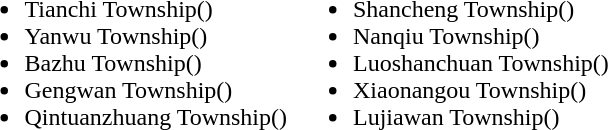<table>
<tr>
<td valign="top"><br><ul><li>Tianchi Township()</li><li>Yanwu Township()</li><li>Bazhu Township()</li><li>Gengwan Township()</li><li>Qintuanzhuang Township()</li></ul></td>
<td valign="top"><br><ul><li>Shancheng Township()</li><li>Nanqiu Township()</li><li>Luoshanchuan Township()</li><li>Xiaonangou Township()</li><li>Lujiawan Township()</li></ul></td>
</tr>
</table>
